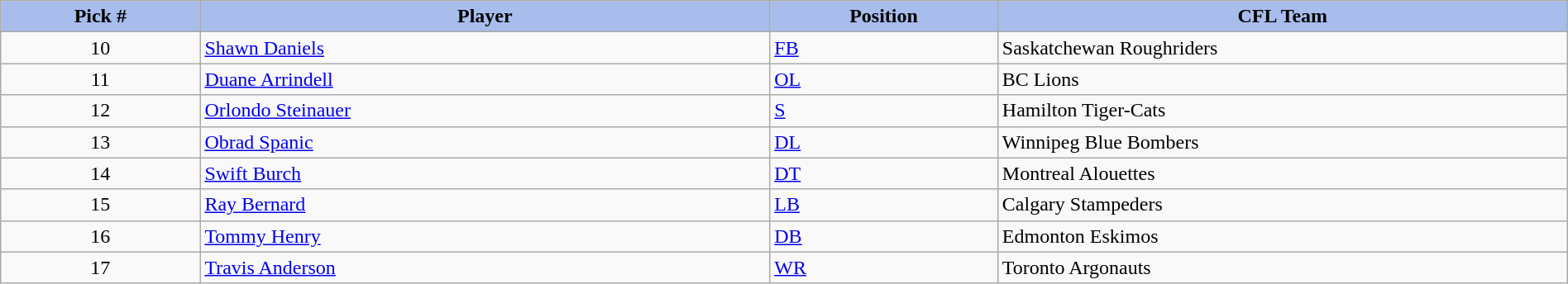<table class="wikitable" style="width: 100%">
<tr>
<th style="background:#A8BDEC;" width=7%>Pick #</th>
<th width=20% style="background:#A8BDEC;">Player</th>
<th width=8% style="background:#A8BDEC;">Position</th>
<th width=20% style="background:#A8BDEC;">CFL Team</th>
</tr>
<tr>
<td align=center>10</td>
<td><a href='#'>Shawn Daniels</a></td>
<td><a href='#'>FB</a></td>
<td>Saskatchewan Roughriders</td>
</tr>
<tr>
<td align=center>11</td>
<td><a href='#'>Duane Arrindell</a></td>
<td><a href='#'>OL</a></td>
<td>BC Lions</td>
</tr>
<tr>
<td align=center>12</td>
<td><a href='#'>Orlondo Steinauer</a></td>
<td><a href='#'>S</a></td>
<td>Hamilton Tiger-Cats</td>
</tr>
<tr>
<td align=center>13</td>
<td><a href='#'>Obrad Spanic</a></td>
<td><a href='#'>DL</a></td>
<td>Winnipeg Blue Bombers</td>
</tr>
<tr>
<td align=center>14</td>
<td><a href='#'>Swift Burch</a></td>
<td><a href='#'>DT</a></td>
<td>Montreal Alouettes</td>
</tr>
<tr>
<td align=center>15</td>
<td><a href='#'>Ray Bernard</a></td>
<td><a href='#'>LB</a></td>
<td>Calgary Stampeders</td>
</tr>
<tr>
<td align=center>16</td>
<td><a href='#'>Tommy Henry</a></td>
<td><a href='#'>DB</a></td>
<td>Edmonton Eskimos</td>
</tr>
<tr>
<td align=center>17</td>
<td><a href='#'>Travis Anderson</a></td>
<td><a href='#'>WR</a></td>
<td>Toronto Argonauts</td>
</tr>
</table>
